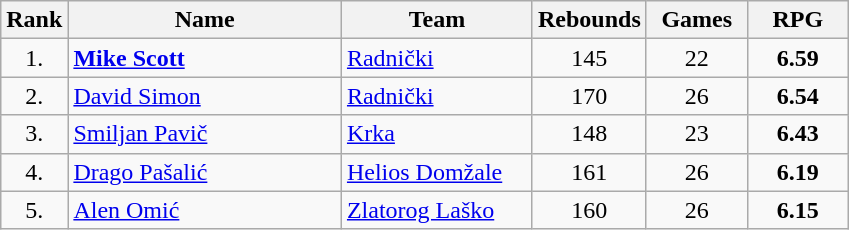<table class="wikitable" style="text-align: center;">
<tr>
<th>Rank</th>
<th width="175">Name</th>
<th width="120">Team</th>
<th width="60">Rebounds</th>
<th width="60">Games</th>
<th width="60">RPG</th>
</tr>
<tr>
<td>1.</td>
<td align="left"> <strong><a href='#'>Mike Scott</a></strong></td>
<td align="left"> <a href='#'>Radnički</a></td>
<td>145</td>
<td>22</td>
<td><strong>6.59</strong></td>
</tr>
<tr>
<td>2.</td>
<td align="left"> <a href='#'>David Simon</a></td>
<td align="left"> <a href='#'>Radnički</a></td>
<td>170</td>
<td>26</td>
<td><strong>6.54</strong></td>
</tr>
<tr>
<td>3.</td>
<td align="left"> <a href='#'>Smiljan Pavič</a></td>
<td align="left"> <a href='#'>Krka</a></td>
<td>148</td>
<td>23</td>
<td><strong>6.43</strong></td>
</tr>
<tr>
<td>4.</td>
<td align="left"> <a href='#'>Drago Pašalić</a></td>
<td align="left"> <a href='#'>Helios Domžale</a></td>
<td>161</td>
<td>26</td>
<td><strong>6.19</strong></td>
</tr>
<tr>
<td>5.</td>
<td align="left"> <a href='#'>Alen Omić</a></td>
<td align="left"> <a href='#'>Zlatorog Laško</a></td>
<td>160</td>
<td>26</td>
<td><strong>6.15</strong></td>
</tr>
</table>
